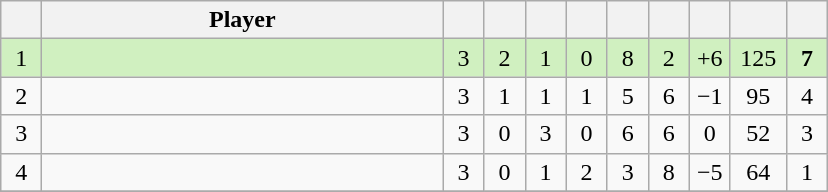<table class="wikitable" style="text-align:center;">
<tr>
<th width=20></th>
<th width=260>Player</th>
<th width=20></th>
<th width=20></th>
<th width=20></th>
<th width=20></th>
<th width=20></th>
<th width=20></th>
<th width=20></th>
<th width=30></th>
<th width=20></th>
</tr>
<tr style="background:#D0F0C0;">
<td>1</td>
<td align=left> <small></small></td>
<td>3</td>
<td>2</td>
<td>1</td>
<td>0</td>
<td>8</td>
<td>2</td>
<td>+6</td>
<td>125</td>
<td><strong>7</strong></td>
</tr>
<tr>
<td>2</td>
<td align=left> <small></small></td>
<td>3</td>
<td>1</td>
<td>1</td>
<td>1</td>
<td>5</td>
<td>6</td>
<td>−1</td>
<td>95</td>
<td>4</td>
</tr>
<tr>
<td>3</td>
<td align=left> <small></small></td>
<td>3</td>
<td>0</td>
<td>3</td>
<td>0</td>
<td>6</td>
<td>6</td>
<td>0</td>
<td>52</td>
<td>3</td>
</tr>
<tr>
<td>4</td>
<td align=left> <small></small></td>
<td>3</td>
<td>0</td>
<td>1</td>
<td>2</td>
<td>3</td>
<td>8</td>
<td>−5</td>
<td>64</td>
<td>1</td>
</tr>
<tr>
</tr>
</table>
